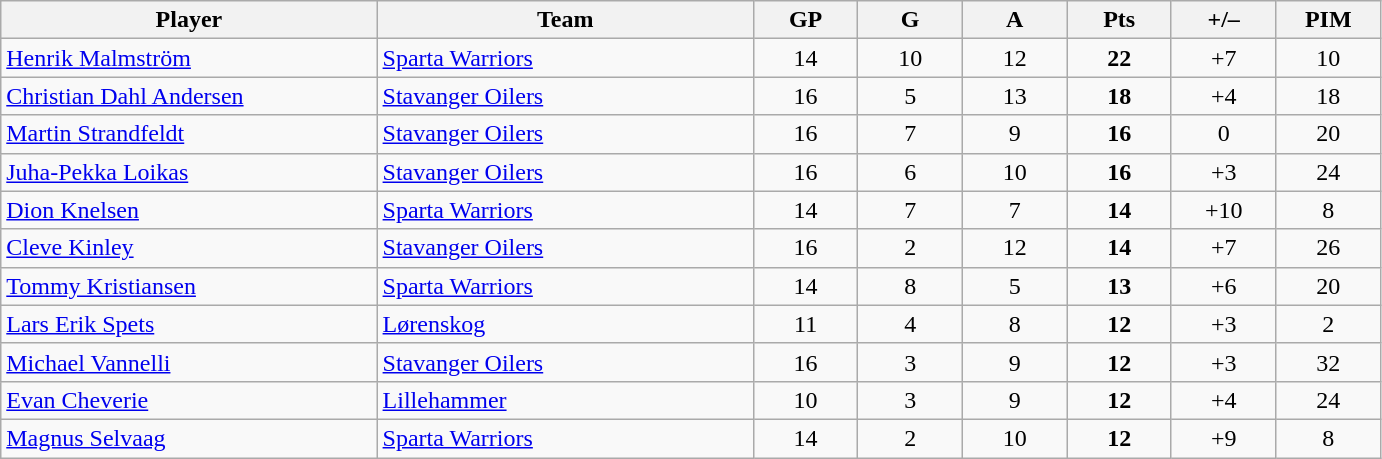<table class="wikitable sortable" style="text-align:center">
<tr>
<th width="18%">Player</th>
<th width="18%">Team</th>
<th width="5%">GP</th>
<th width="5%">G</th>
<th width="5%">A</th>
<th width="5%">Pts</th>
<th width="5%">+/–</th>
<th width="5%">PIM</th>
</tr>
<tr>
<td align=left> <a href='#'>Henrik Malmström</a></td>
<td align=left><a href='#'>Sparta Warriors</a></td>
<td>14</td>
<td>10</td>
<td>12</td>
<td><strong>22</strong></td>
<td>+7</td>
<td>10</td>
</tr>
<tr>
<td align=left> <a href='#'>Christian Dahl Andersen</a></td>
<td align=left><a href='#'>Stavanger Oilers</a></td>
<td>16</td>
<td>5</td>
<td>13</td>
<td><strong>18</strong></td>
<td>+4</td>
<td>18</td>
</tr>
<tr>
<td align=left> <a href='#'>Martin Strandfeldt</a></td>
<td align=left><a href='#'>Stavanger Oilers</a></td>
<td>16</td>
<td>7</td>
<td>9</td>
<td><strong>16</strong></td>
<td>0</td>
<td>20</td>
</tr>
<tr>
<td align=left> <a href='#'>Juha-Pekka Loikas</a></td>
<td align=left><a href='#'>Stavanger Oilers</a></td>
<td>16</td>
<td>6</td>
<td>10</td>
<td><strong>16</strong></td>
<td>+3</td>
<td>24</td>
</tr>
<tr>
<td align=left> <a href='#'>Dion Knelsen</a></td>
<td align=left><a href='#'>Sparta Warriors</a></td>
<td>14</td>
<td>7</td>
<td>7</td>
<td><strong>14</strong></td>
<td>+10</td>
<td>8</td>
</tr>
<tr>
<td align=left> <a href='#'>Cleve Kinley</a></td>
<td align=left><a href='#'>Stavanger Oilers</a></td>
<td>16</td>
<td>2</td>
<td>12</td>
<td><strong>14</strong></td>
<td>+7</td>
<td>26</td>
</tr>
<tr>
<td align=left> <a href='#'>Tommy Kristiansen</a></td>
<td align=left><a href='#'>Sparta Warriors</a></td>
<td>14</td>
<td>8</td>
<td>5</td>
<td><strong>13</strong></td>
<td>+6</td>
<td>20</td>
</tr>
<tr>
<td align=left> <a href='#'>Lars Erik Spets</a></td>
<td align=left><a href='#'>Lørenskog</a></td>
<td>11</td>
<td>4</td>
<td>8</td>
<td><strong>12</strong></td>
<td>+3</td>
<td>2</td>
</tr>
<tr>
<td align=left> <a href='#'>Michael Vannelli</a></td>
<td align=left><a href='#'>Stavanger Oilers</a></td>
<td>16</td>
<td>3</td>
<td>9</td>
<td><strong>12</strong></td>
<td>+3</td>
<td>32</td>
</tr>
<tr>
<td align=left> <a href='#'>Evan Cheverie</a></td>
<td align=left><a href='#'>Lillehammer</a></td>
<td>10</td>
<td>3</td>
<td>9</td>
<td><strong>12</strong></td>
<td>+4</td>
<td>24</td>
</tr>
<tr>
<td align=left> <a href='#'>Magnus Selvaag</a></td>
<td align=left><a href='#'>Sparta Warriors</a></td>
<td>14</td>
<td>2</td>
<td>10</td>
<td><strong>12</strong></td>
<td>+9</td>
<td>8</td>
</tr>
</table>
